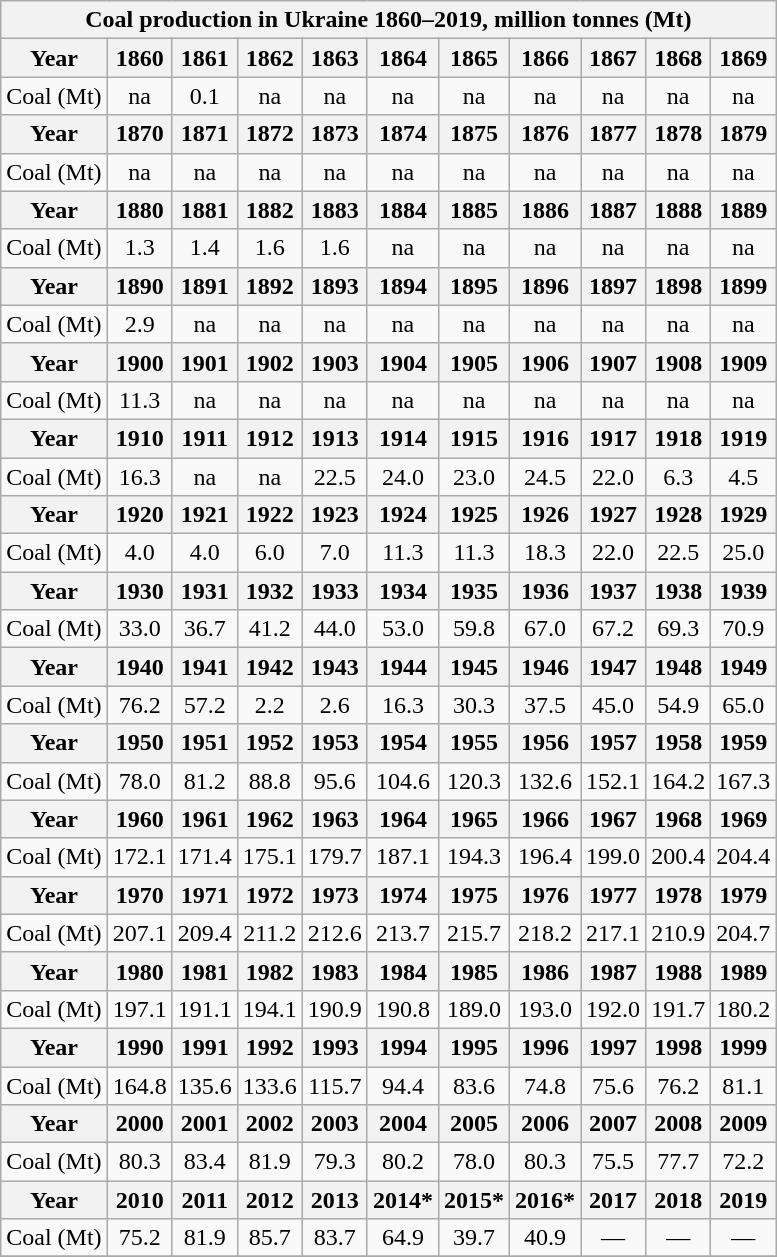<table class=wikitable style="text-align: center">
<tr>
<th colspan=11>Coal production in Ukraine 1860–2019, million tonnes (Mt)</th>
</tr>
<tr>
<th>Year</th>
<th>1860</th>
<th>1861</th>
<th>1862</th>
<th>1863</th>
<th>1864</th>
<th>1865</th>
<th>1866</th>
<th>1867</th>
<th>1868</th>
<th>1869</th>
</tr>
<tr>
<td>Coal (Mt)</td>
<td>na</td>
<td>0.1<small></small></td>
<td>na</td>
<td>na</td>
<td>na</td>
<td>na</td>
<td>na</td>
<td>na</td>
<td>na</td>
<td>na</td>
</tr>
<tr>
<th>Year</th>
<th>1870</th>
<th>1871</th>
<th>1872</th>
<th>1873</th>
<th>1874</th>
<th>1875</th>
<th>1876</th>
<th>1877</th>
<th>1878</th>
<th>1879</th>
</tr>
<tr>
<td>Coal (Mt)</td>
<td>na</td>
<td>na</td>
<td>na</td>
<td>na</td>
<td>na</td>
<td>na</td>
<td>na</td>
<td>na</td>
<td>na</td>
<td>na</td>
</tr>
<tr>
<th>Year</th>
<th>1880</th>
<th>1881</th>
<th>1882</th>
<th>1883</th>
<th>1884</th>
<th>1885</th>
<th>1886</th>
<th>1887</th>
<th>1888</th>
<th>1889</th>
</tr>
<tr>
<td>Coal (Mt)</td>
<td>1.3<small></small></td>
<td>1.4<small></small></td>
<td>1.6<small></small></td>
<td>1.6<small></small></td>
<td>na</td>
<td>na</td>
<td>na</td>
<td>na</td>
<td>na</td>
<td>na</td>
</tr>
<tr>
<th>Year</th>
<th>1890</th>
<th>1891</th>
<th>1892</th>
<th>1893</th>
<th>1894</th>
<th>1895</th>
<th>1896</th>
<th>1897</th>
<th>1898</th>
<th>1899</th>
</tr>
<tr>
<td>Coal (Mt)</td>
<td>2.9<small></small></td>
<td>na</td>
<td>na</td>
<td>na</td>
<td>na</td>
<td>na</td>
<td>na</td>
<td>na</td>
<td>na</td>
<td>na</td>
</tr>
<tr>
<th>Year</th>
<th>1900</th>
<th>1901</th>
<th>1902</th>
<th>1903</th>
<th>1904</th>
<th>1905</th>
<th>1906</th>
<th>1907</th>
<th>1908</th>
<th>1909</th>
</tr>
<tr>
<td>Coal (Mt)</td>
<td>11.3<small></small></td>
<td>na</td>
<td>na</td>
<td>na</td>
<td>na</td>
<td>na</td>
<td>na</td>
<td>na</td>
<td>na</td>
<td>na</td>
</tr>
<tr>
<th>Year</th>
<th>1910</th>
<th>1911</th>
<th>1912</th>
<th>1913</th>
<th>1914</th>
<th>1915</th>
<th>1916</th>
<th>1917</th>
<th>1918</th>
<th>1919</th>
</tr>
<tr>
<td>Coal (Mt)</td>
<td>16.3<small></small></td>
<td>na</td>
<td>na</td>
<td>22.5<small></small></td>
<td>24.0<small></small></td>
<td>23.0<small></small></td>
<td>24.5<small></small></td>
<td>22.0<small></small></td>
<td>6.3<small></small></td>
<td>4.5<small></small></td>
</tr>
<tr>
<th>Year</th>
<th>1920</th>
<th>1921</th>
<th>1922</th>
<th>1923</th>
<th>1924</th>
<th>1925</th>
<th>1926</th>
<th>1927</th>
<th>1928</th>
<th>1929</th>
</tr>
<tr>
<td>Coal (Mt)</td>
<td>4.0<small></small></td>
<td>4.0<small></small></td>
<td>6.0<small></small></td>
<td>7.0<small></small></td>
<td>11.3<small></small></td>
<td>11.3<small></small></td>
<td>18.3<small></small></td>
<td>22.0<small></small></td>
<td>22.5<small></small></td>
<td>25.0<small></small></td>
</tr>
<tr>
<th>Year</th>
<th>1930</th>
<th>1931</th>
<th>1932</th>
<th>1933</th>
<th>1934</th>
<th>1935</th>
<th>1936</th>
<th>1937</th>
<th>1938</th>
<th>1939</th>
</tr>
<tr>
<td>Coal (Mt)</td>
<td>33.0<small></small></td>
<td>36.7<small></small></td>
<td>41.2<small></small></td>
<td>44.0<small></small></td>
<td>53.0<small></small></td>
<td>59.8<small></small></td>
<td>67.0<small></small></td>
<td>67.2<small></small></td>
<td>69.3<small></small></td>
<td>70.9<small></small></td>
</tr>
<tr>
<th>Year</th>
<th>1940</th>
<th>1941</th>
<th>1942</th>
<th>1943</th>
<th>1944</th>
<th>1945</th>
<th>1946</th>
<th>1947</th>
<th>1948</th>
<th>1949</th>
</tr>
<tr>
<td>Coal (Mt)</td>
<td>76.2<small></small></td>
<td>57.2<small></small></td>
<td>2.2<small></small></td>
<td>2.6<small></small></td>
<td>16.3<small></small></td>
<td>30.3<small></small></td>
<td>37.5<small></small></td>
<td>45.0<small></small></td>
<td>54.9<small></small></td>
<td>65.0<small></small></td>
</tr>
<tr>
<th>Year</th>
<th>1950</th>
<th>1951</th>
<th>1952</th>
<th>1953</th>
<th>1954</th>
<th>1955</th>
<th>1956</th>
<th>1957</th>
<th>1958</th>
<th>1959</th>
</tr>
<tr>
<td>Coal (Mt)</td>
<td>78.0<small></small></td>
<td>81.2<small></small></td>
<td>88.8<small></small></td>
<td>95.6<small></small></td>
<td>104.6<small></small></td>
<td>120.3<small></small></td>
<td>132.6<small></small></td>
<td>152.1<small></small></td>
<td>164.2<small></small></td>
<td>167.3<small></small></td>
</tr>
<tr>
<th>Year</th>
<th>1960</th>
<th>1961</th>
<th>1962</th>
<th>1963</th>
<th>1964</th>
<th>1965</th>
<th>1966</th>
<th>1967</th>
<th>1968</th>
<th>1969</th>
</tr>
<tr>
<td>Coal (Mt)</td>
<td>172.1<small></small></td>
<td>171.4<small></small></td>
<td>175.1<small></small></td>
<td>179.7<small></small></td>
<td>187.1<small></small></td>
<td>194.3<small></small></td>
<td>196.4<small></small></td>
<td>199.0<small></small></td>
<td>200.4<small></small></td>
<td>204.4<small></small></td>
</tr>
<tr>
<th>Year</th>
<th>1970</th>
<th>1971</th>
<th>1972</th>
<th>1973</th>
<th>1974</th>
<th>1975</th>
<th>1976</th>
<th>1977</th>
<th>1978</th>
<th>1979</th>
</tr>
<tr>
<td>Coal (Mt)</td>
<td>207.1<small></small></td>
<td>209.4<small></small></td>
<td>211.2<small></small></td>
<td>212.6<small></small></td>
<td>213.7<small></small></td>
<td>215.7<small></small></td>
<td>218.2<small></small></td>
<td>217.1<small></small></td>
<td>210.9<small></small></td>
<td>204.7<small></small></td>
</tr>
<tr>
<th>Year</th>
<th>1980</th>
<th>1981</th>
<th>1982</th>
<th>1983</th>
<th>1984</th>
<th>1985</th>
<th>1986</th>
<th>1987</th>
<th>1988</th>
<th>1989</th>
</tr>
<tr>
<td>Coal (Mt)</td>
<td>197.1<small></small></td>
<td>191.1<small></small></td>
<td>194.1<small></small></td>
<td>190.9<small></small></td>
<td>190.8<small></small></td>
<td>189.0<small></small></td>
<td>193.0<small></small></td>
<td>192.0<small></small></td>
<td>191.7<small></small></td>
<td>180.2<small></small></td>
</tr>
<tr>
<th>Year</th>
<th>1990</th>
<th>1991</th>
<th>1992</th>
<th>1993</th>
<th>1994</th>
<th>1995</th>
<th>1996</th>
<th>1997</th>
<th>1998</th>
<th>1999</th>
</tr>
<tr>
<td>Coal (Mt)</td>
<td>164.8<small></small></td>
<td>135.6<small></small></td>
<td>133.6<small></small></td>
<td>115.7<small></small></td>
<td>94.4<small></small></td>
<td>83.6<small></small></td>
<td>74.8<small></small></td>
<td>75.6<small></small></td>
<td>76.2<small></small></td>
<td>81.1<small></small></td>
</tr>
<tr>
<th>Year</th>
<th>2000</th>
<th>2001</th>
<th>2002</th>
<th>2003</th>
<th>2004</th>
<th>2005</th>
<th>2006</th>
<th>2007</th>
<th>2008</th>
<th>2009</th>
</tr>
<tr>
<td>Coal (Mt)</td>
<td>80.3<small></small></td>
<td>83.4<small></small></td>
<td>81.9<small></small></td>
<td>79.3<small></small></td>
<td>80.2<small></small></td>
<td>78.0<small></small></td>
<td>80.3<small></small></td>
<td>75.5<small></small></td>
<td>77.7<small></small></td>
<td>72.2<small></small></td>
</tr>
<tr>
<th>Year</th>
<th>2010</th>
<th>2011</th>
<th>2012</th>
<th>2013</th>
<th>2014*</th>
<th>2015*</th>
<th>2016*</th>
<th>2017</th>
<th>2018</th>
<th>2019</th>
</tr>
<tr>
<td>Coal (Mt)</td>
<td>75.2<small></small></td>
<td>81.9<small></small></td>
<td>85.7<small></small></td>
<td>83.7<small></small></td>
<td>64.9<small></small></td>
<td>39.7<small></small></td>
<td>40.9<small></small></td>
<td>—</td>
<td>—</td>
<td>—</td>
</tr>
<tr>
</tr>
</table>
